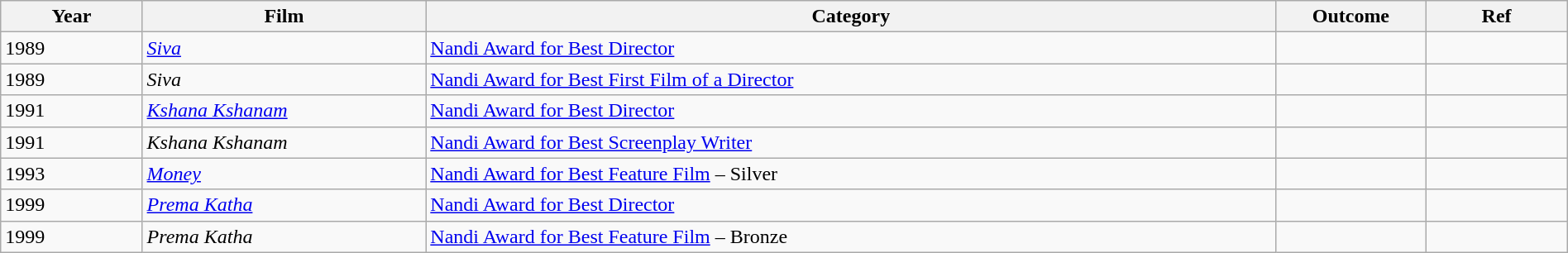<table class="wikitable" style="width:100%;">
<tr>
<th width=5%>Year</th>
<th style="width:10%;">Film</th>
<th style="width:30%;">Category</th>
<th style="width:5%;">Outcome</th>
<th style="width:5%;">Ref</th>
</tr>
<tr>
<td>1989</td>
<td><em><a href='#'>Siva</a></em></td>
<td><a href='#'>Nandi Award for Best Director</a></td>
<td></td>
<td></td>
</tr>
<tr>
<td>1989</td>
<td><em>Siva</em></td>
<td><a href='#'>Nandi Award for Best First Film of a Director</a></td>
<td></td>
<td></td>
</tr>
<tr>
<td>1991</td>
<td><em><a href='#'>Kshana Kshanam</a></em></td>
<td><a href='#'>Nandi Award for Best Director</a></td>
<td></td>
<td></td>
</tr>
<tr>
<td>1991</td>
<td><em>Kshana Kshanam</em></td>
<td><a href='#'>Nandi Award for Best Screenplay Writer</a></td>
<td></td>
<td></td>
</tr>
<tr>
<td>1993</td>
<td><em><a href='#'>Money</a></em></td>
<td><a href='#'>Nandi Award for Best Feature Film</a> – Silver</td>
<td></td>
<td></td>
</tr>
<tr>
<td>1999</td>
<td><em><a href='#'>Prema Katha</a></em></td>
<td><a href='#'>Nandi Award for Best Director</a></td>
<td></td>
<td></td>
</tr>
<tr>
<td>1999</td>
<td><em>Prema Katha</em></td>
<td><a href='#'>Nandi Award for Best Feature Film</a> – Bronze</td>
<td></td>
<td></td>
</tr>
</table>
